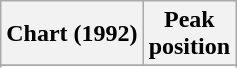<table class="wikitable sortable">
<tr>
<th align="left">Chart (1992)</th>
<th align="center">Peak<br>position</th>
</tr>
<tr>
</tr>
<tr>
</tr>
</table>
